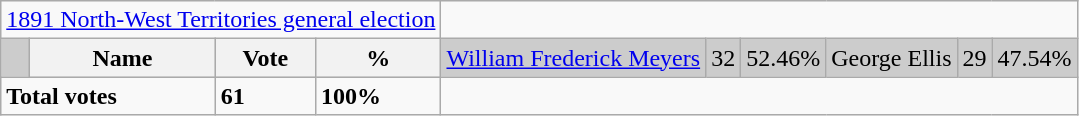<table class="wikitable">
<tr>
<td colspan=4 align=center><a href='#'>1891 North-West Territories general election</a></td>
</tr>
<tr bgcolor="CCCCCC">
<td></td>
<th>Name</th>
<th>Vote</th>
<th>%<br></th>
<td><a href='#'>William Frederick Meyers</a></td>
<td>32</td>
<td>52.46%<br></td>
<td>George Ellis</td>
<td>29</td>
<td>47.54%</td>
</tr>
<tr>
<td colspan=2><strong>Total votes</strong></td>
<td><strong>61</strong></td>
<td alignment="left"><strong>100%</strong></td>
</tr>
</table>
